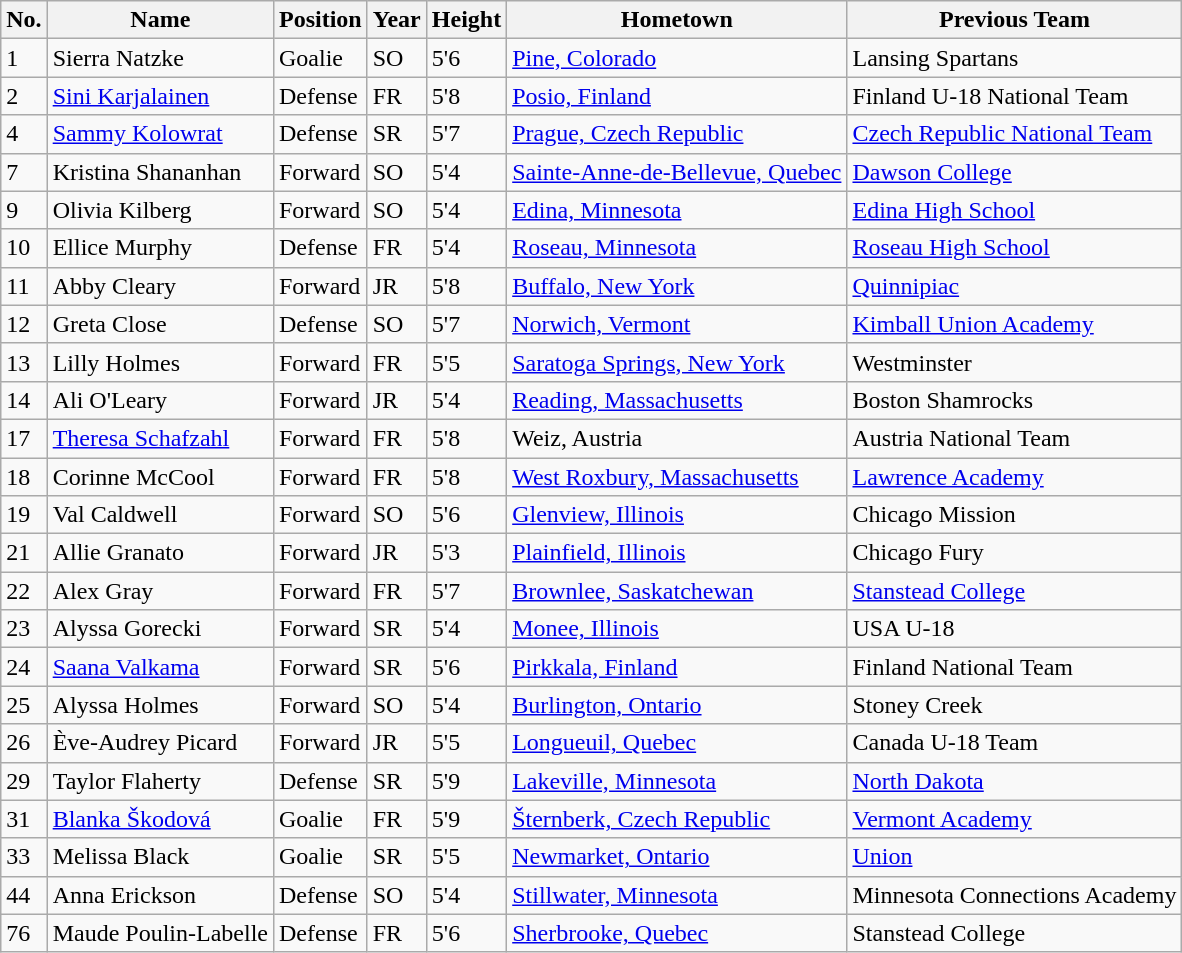<table class="wikitable sortable">
<tr>
<th>No.</th>
<th>Name</th>
<th>Position</th>
<th>Year</th>
<th>Height</th>
<th>Hometown</th>
<th>Previous Team</th>
</tr>
<tr>
<td>1</td>
<td>Sierra Natzke</td>
<td>Goalie</td>
<td>SO</td>
<td>5'6</td>
<td><a href='#'>Pine, Colorado</a></td>
<td>Lansing Spartans</td>
</tr>
<tr>
<td>2</td>
<td><a href='#'>Sini Karjalainen</a></td>
<td>Defense</td>
<td>FR</td>
<td>5'8</td>
<td><a href='#'>Posio, Finland</a></td>
<td>Finland U-18 National Team</td>
</tr>
<tr>
<td>4</td>
<td><a href='#'>Sammy Kolowrat</a></td>
<td>Defense</td>
<td>SR</td>
<td>5'7</td>
<td><a href='#'>Prague, Czech Republic</a></td>
<td><a href='#'>Czech Republic National Team</a></td>
</tr>
<tr>
<td>7</td>
<td>Kristina Shananhan</td>
<td>Forward</td>
<td>SO</td>
<td>5'4</td>
<td><a href='#'>Sainte-Anne-de-Bellevue, Quebec</a></td>
<td><a href='#'>Dawson College</a></td>
</tr>
<tr>
<td>9</td>
<td>Olivia Kilberg</td>
<td>Forward</td>
<td>SO</td>
<td>5'4</td>
<td><a href='#'>Edina, Minnesota</a></td>
<td><a href='#'>Edina High School</a></td>
</tr>
<tr>
<td>10</td>
<td>Ellice Murphy</td>
<td>Defense</td>
<td>FR</td>
<td>5'4</td>
<td><a href='#'>Roseau, Minnesota</a></td>
<td><a href='#'>Roseau High School</a></td>
</tr>
<tr>
<td>11</td>
<td>Abby Cleary</td>
<td>Forward</td>
<td>JR</td>
<td>5'8</td>
<td><a href='#'>Buffalo, New York</a></td>
<td><a href='#'>Quinnipiac</a></td>
</tr>
<tr>
<td>12</td>
<td>Greta Close</td>
<td>Defense</td>
<td>SO</td>
<td>5'7</td>
<td><a href='#'>Norwich, Vermont</a></td>
<td><a href='#'>Kimball Union Academy</a></td>
</tr>
<tr>
<td>13</td>
<td>Lilly Holmes</td>
<td>Forward</td>
<td>FR</td>
<td>5'5</td>
<td><a href='#'>Saratoga Springs, New York</a></td>
<td>Westminster</td>
</tr>
<tr>
<td>14</td>
<td>Ali O'Leary</td>
<td>Forward</td>
<td>JR</td>
<td>5'4</td>
<td><a href='#'>Reading, Massachusetts</a></td>
<td>Boston Shamrocks</td>
</tr>
<tr>
<td>17</td>
<td><a href='#'>Theresa Schafzahl</a></td>
<td>Forward</td>
<td>FR</td>
<td>5'8</td>
<td>Weiz, Austria</td>
<td>Austria National Team</td>
</tr>
<tr>
<td>18</td>
<td>Corinne McCool</td>
<td>Forward</td>
<td>FR</td>
<td>5'8</td>
<td><a href='#'>West Roxbury, Massachusetts</a></td>
<td><a href='#'>Lawrence Academy</a></td>
</tr>
<tr>
<td>19</td>
<td>Val Caldwell</td>
<td>Forward</td>
<td>SO</td>
<td>5'6</td>
<td><a href='#'>Glenview, Illinois</a></td>
<td>Chicago Mission</td>
</tr>
<tr>
<td>21</td>
<td>Allie Granato</td>
<td>Forward</td>
<td>JR</td>
<td>5'3</td>
<td><a href='#'>Plainfield, Illinois</a></td>
<td>Chicago Fury</td>
</tr>
<tr>
<td>22</td>
<td>Alex Gray</td>
<td>Forward</td>
<td>FR</td>
<td>5'7</td>
<td><a href='#'>Brownlee, Saskatchewan</a></td>
<td><a href='#'>Stanstead College</a></td>
</tr>
<tr>
<td>23</td>
<td>Alyssa Gorecki</td>
<td>Forward</td>
<td>SR</td>
<td>5'4</td>
<td><a href='#'>Monee, Illinois</a></td>
<td>USA U-18</td>
</tr>
<tr>
<td>24</td>
<td><a href='#'>Saana Valkama</a></td>
<td>Forward</td>
<td>SR</td>
<td>5'6</td>
<td><a href='#'>Pirkkala, Finland</a></td>
<td>Finland National Team</td>
</tr>
<tr>
<td>25</td>
<td>Alyssa Holmes</td>
<td>Forward</td>
<td>SO</td>
<td>5'4</td>
<td><a href='#'>Burlington, Ontario</a></td>
<td>Stoney Creek</td>
</tr>
<tr>
<td>26</td>
<td>Ève-Audrey Picard</td>
<td>Forward</td>
<td>JR</td>
<td>5'5</td>
<td><a href='#'>Longueuil, Quebec</a></td>
<td>Canada U-18 Team</td>
</tr>
<tr>
<td>29</td>
<td>Taylor Flaherty</td>
<td>Defense</td>
<td>SR</td>
<td>5'9</td>
<td><a href='#'>Lakeville, Minnesota</a></td>
<td><a href='#'>North Dakota</a></td>
</tr>
<tr>
<td>31</td>
<td><a href='#'>Blanka Škodová</a></td>
<td>Goalie</td>
<td>FR</td>
<td>5'9</td>
<td><a href='#'>Šternberk, Czech Republic</a></td>
<td><a href='#'>Vermont Academy</a></td>
</tr>
<tr>
<td>33</td>
<td>Melissa Black</td>
<td>Goalie</td>
<td>SR</td>
<td>5'5</td>
<td><a href='#'>Newmarket, Ontario</a></td>
<td><a href='#'>Union</a></td>
</tr>
<tr>
<td>44</td>
<td>Anna Erickson</td>
<td>Defense</td>
<td>SO</td>
<td>5'4</td>
<td><a href='#'>Stillwater, Minnesota</a></td>
<td>Minnesota Connections Academy</td>
</tr>
<tr>
<td>76</td>
<td>Maude Poulin-Labelle</td>
<td>Defense</td>
<td>FR</td>
<td>5'6</td>
<td><a href='#'>Sherbrooke, Quebec</a></td>
<td>Stanstead College</td>
</tr>
</table>
